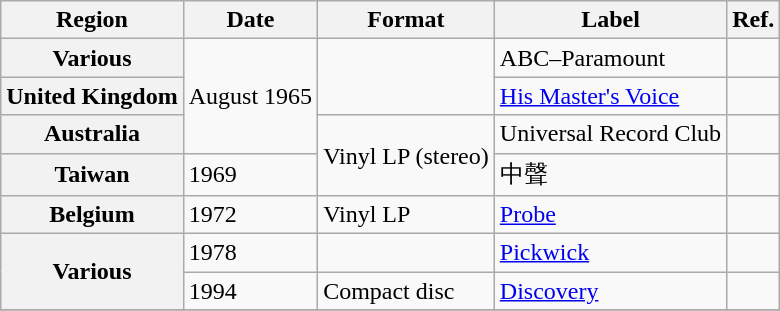<table class="wikitable plainrowheaders">
<tr>
<th scope="col">Region</th>
<th scope="col">Date</th>
<th scope="col">Format</th>
<th scope="col">Label</th>
<th scope="col">Ref.</th>
</tr>
<tr>
<th scope="row">Various</th>
<td rowspan="3">August 1965</td>
<td rowspan="2"></td>
<td>ABC–Paramount</td>
<td></td>
</tr>
<tr>
<th scope="row">United Kingdom</th>
<td><a href='#'>His Master's Voice</a></td>
<td></td>
</tr>
<tr>
<th scope="row">Australia</th>
<td rowspan="2">Vinyl LP (stereo)</td>
<td>Universal Record Club</td>
<td></td>
</tr>
<tr>
<th scope="row">Taiwan</th>
<td>1969</td>
<td>中聲</td>
<td></td>
</tr>
<tr>
<th scope="row">Belgium</th>
<td>1972</td>
<td>Vinyl LP</td>
<td><a href='#'>Probe</a></td>
<td></td>
</tr>
<tr>
<th scope="row" rowspan="2">Various</th>
<td>1978</td>
<td></td>
<td><a href='#'>Pickwick</a></td>
<td></td>
</tr>
<tr>
<td>1994</td>
<td>Compact disc</td>
<td><a href='#'>Discovery</a></td>
<td></td>
</tr>
<tr>
</tr>
</table>
